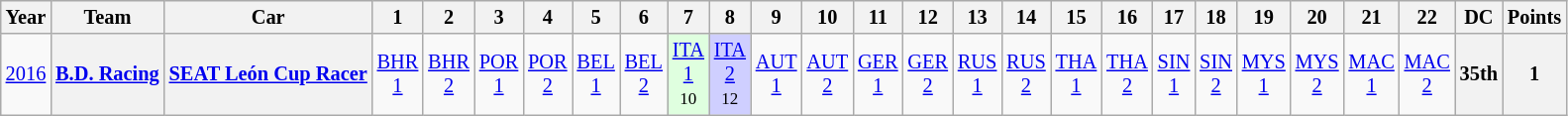<table class="wikitable" style="text-align:center; font-size:85%">
<tr>
<th>Year</th>
<th>Team</th>
<th>Car</th>
<th>1</th>
<th>2</th>
<th>3</th>
<th>4</th>
<th>5</th>
<th>6</th>
<th>7</th>
<th>8</th>
<th>9</th>
<th>10</th>
<th>11</th>
<th>12</th>
<th>13</th>
<th>14</th>
<th>15</th>
<th>16</th>
<th>17</th>
<th>18</th>
<th>19</th>
<th>20</th>
<th>21</th>
<th>22</th>
<th>DC</th>
<th>Points</th>
</tr>
<tr>
<td><a href='#'>2016</a></td>
<th><a href='#'>B.D. Racing</a></th>
<th><a href='#'>SEAT León Cup Racer</a></th>
<td><a href='#'>BHR<br>1</a></td>
<td><a href='#'>BHR<br>2</a></td>
<td><a href='#'>POR<br>1</a></td>
<td><a href='#'>POR<br>2</a></td>
<td><a href='#'>BEL<br>1</a></td>
<td><a href='#'>BEL<br>2</a></td>
<td style="background:#DFFFDF;"><a href='#'>ITA<br>1</a><br><small>10</small></td>
<td style="background:#CFCFFF;"><a href='#'>ITA<br>2</a><br><small>12</small></td>
<td><a href='#'>AUT<br>1</a></td>
<td><a href='#'>AUT<br>2</a></td>
<td><a href='#'>GER<br>1</a></td>
<td><a href='#'>GER<br>2</a></td>
<td><a href='#'>RUS<br>1</a></td>
<td><a href='#'>RUS<br>2</a></td>
<td><a href='#'>THA<br>1</a></td>
<td><a href='#'>THA<br>2</a></td>
<td><a href='#'>SIN<br>1</a></td>
<td><a href='#'>SIN<br>2</a></td>
<td><a href='#'>MYS<br>1</a></td>
<td><a href='#'>MYS<br>2</a></td>
<td><a href='#'>MAC<br>1</a></td>
<td><a href='#'>MAC<br>2</a></td>
<th>35th</th>
<th>1</th>
</tr>
</table>
